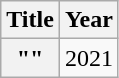<table class="wikitable plainrowheaders" style="text-align:center">
<tr>
<th scope="col">Title</th>
<th scope="col">Year</th>
</tr>
<tr>
<th scope="row">""<br></th>
<td rowspan="2">2021</td>
</tr>
</table>
